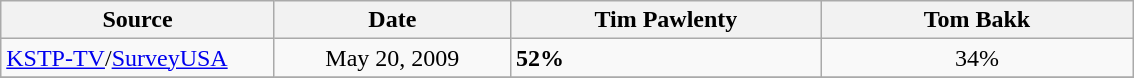<table class="wikitable collapsible">
<tr>
<th width="175px">Source</th>
<th width="150px" align="center">Date</th>
<th width="200px" align="center">Tim Pawlenty</th>
<th width="200px" align="center">Tom Bakk</th>
</tr>
<tr>
<td><a href='#'>KSTP-TV</a>/<a href='#'>SurveyUSA</a></td>
<td align="center">May 20, 2009</td>
<td><strong>52%</strong></td>
<td align="center">34%</td>
</tr>
<tr>
</tr>
</table>
